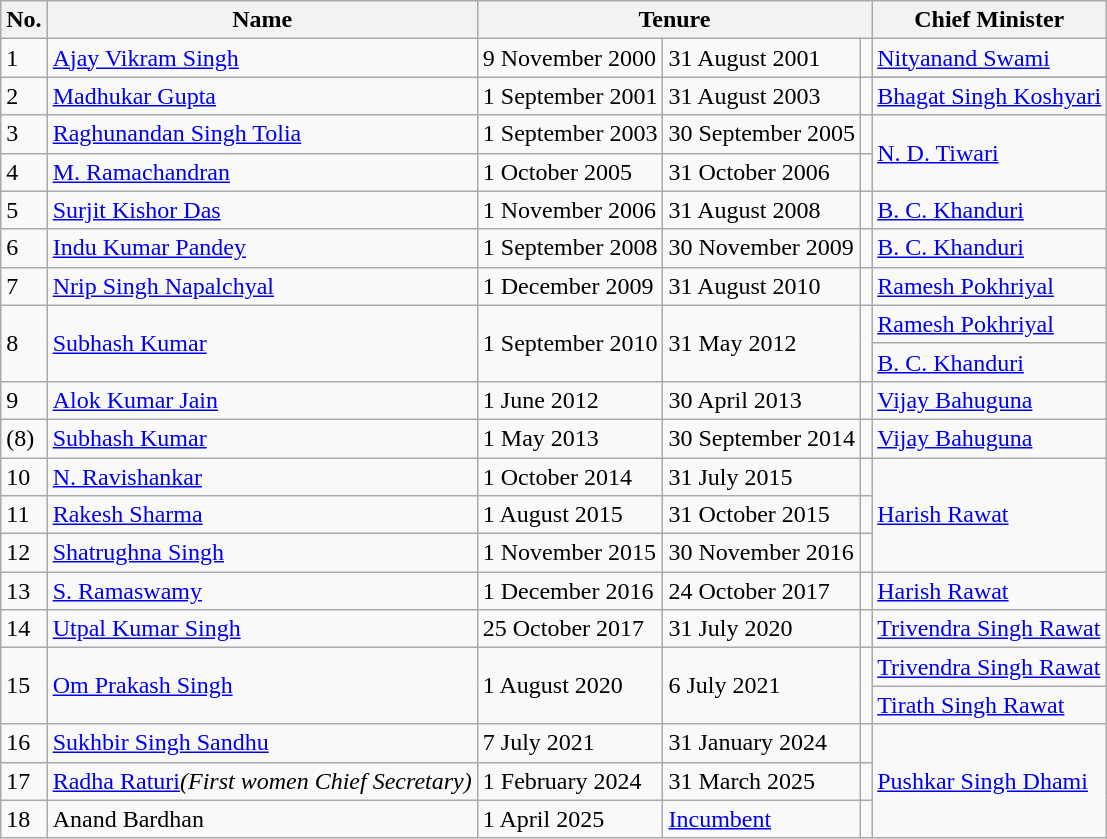<table class="wikitable sortable" align="center" style="clear:center">
<tr>
<th>No.</th>
<th>Name</th>
<th colspan="3">Tenure</th>
<th>Chief Minister</th>
</tr>
<tr>
<td>1</td>
<td><a href='#'>Ajay Vikram Singh</a></td>
<td>9 November 2000</td>
<td>31 August 2001</td>
<td></td>
<td><a href='#'>Nityanand Swami</a></td>
</tr>
<tr>
<td rowspan="3">2</td>
<td rowspan="3"><a href='#'>Madhukar Gupta</a></td>
<td rowspan="3">1 September 2001</td>
<td rowspan="3">31 August 2003</td>
<td rowspan="3"></td>
</tr>
<tr>
<td><a href='#'>Bhagat Singh Koshyari</a></td>
</tr>
<tr>
<td rowspan="4"><a href='#'>N. D. Tiwari</a></td>
</tr>
<tr>
<td>3</td>
<td><a href='#'>Raghunandan Singh Tolia</a></td>
<td>1 September 2003</td>
<td>30 September 2005</td>
<td></td>
</tr>
<tr>
<td>4</td>
<td><a href='#'>M. Ramachandran</a></td>
<td>1 October 2005</td>
<td>31 October 2006</td>
<td></td>
</tr>
<tr>
<td rowspan="2">5</td>
<td rowspan="2"><a href='#'>Surjit Kishor Das</a></td>
<td rowspan="2">1 November 2006</td>
<td rowspan="2">31 August 2008</td>
<td rowspan="2"></td>
</tr>
<tr>
<td><a href='#'>B. C. Khanduri</a></td>
</tr>
<tr>
<td rowspan="2">6</td>
<td rowspan="2"><a href='#'>Indu Kumar Pandey</a></td>
<td rowspan="2">1 September 2008</td>
<td rowspan="2">30 November 2009</td>
<td rowspan="2"></td>
<td><a href='#'>B. C. Khanduri</a></td>
</tr>
<tr>
<td rowspan="2"><a href='#'>Ramesh Pokhriyal</a></td>
</tr>
<tr>
<td>7</td>
<td><a href='#'>Nrip Singh Napalchyal</a></td>
<td>1 December 2009</td>
<td>31 August 2010</td>
<td></td>
</tr>
<tr>
<td rowspan="3">8</td>
<td rowspan="3"><a href='#'>Subhash Kumar</a></td>
<td rowspan="3">1 September 2010</td>
<td rowspan="3">31 May 2012</td>
<td rowspan="3"></td>
<td><a href='#'>Ramesh Pokhriyal</a></td>
</tr>
<tr>
<td><a href='#'>B. C. Khanduri</a></td>
</tr>
<tr>
<td rowspan="2"><a href='#'>Vijay Bahuguna</a></td>
</tr>
<tr>
<td>9</td>
<td><a href='#'>Alok Kumar Jain</a></td>
<td>1 June 2012</td>
<td>30 April 2013</td>
<td></td>
</tr>
<tr>
<td rowspan="2">(8)</td>
<td rowspan="2"><a href='#'>Subhash Kumar</a></td>
<td rowspan="2">1 May 2013</td>
<td rowspan="2">30 September 2014</td>
<td rowspan="2"></td>
<td><a href='#'>Vijay Bahuguna</a></td>
</tr>
<tr>
<td rowspan="4"><a href='#'>Harish Rawat</a></td>
</tr>
<tr>
<td>10</td>
<td><a href='#'>N. Ravishankar</a></td>
<td>1 October 2014</td>
<td>31 July 2015</td>
<td></td>
</tr>
<tr>
<td>11</td>
<td><a href='#'>Rakesh Sharma</a></td>
<td>1 August 2015</td>
<td>31 October 2015</td>
<td></td>
</tr>
<tr>
<td>12</td>
<td><a href='#'>Shatrughna Singh</a></td>
<td>1 November 2015</td>
<td>30 November 2016</td>
<td></td>
</tr>
<tr>
<td rowspan="2">13</td>
<td rowspan="2"><a href='#'>S. Ramaswamy</a></td>
<td rowspan="2">1 December 2016</td>
<td rowspan="2">24 October 2017</td>
<td rowspan="2"></td>
<td><a href='#'>Harish Rawat</a></td>
</tr>
<tr>
<td rowspan="2"><a href='#'>Trivendra Singh Rawat</a></td>
</tr>
<tr>
<td>14</td>
<td><a href='#'>Utpal Kumar Singh</a></td>
<td>25 October 2017</td>
<td>31 July 2020</td>
<td></td>
</tr>
<tr>
<td rowspan="2">15</td>
<td rowspan="2"><a href='#'>Om Prakash Singh</a></td>
<td rowspan="2">1 August 2020</td>
<td rowspan="2">6 July 2021</td>
<td rowspan="2"></td>
<td><a href='#'>Trivendra Singh Rawat</a></td>
</tr>
<tr>
<td><a href='#'>Tirath Singh Rawat</a></td>
</tr>
<tr>
<td>16</td>
<td><a href='#'>Sukhbir Singh Sandhu</a></td>
<td>7 July 2021</td>
<td>31 January 2024</td>
<td></td>
<td rowspan="3"><a href='#'>Pushkar Singh Dhami</a></td>
</tr>
<tr>
<td>17</td>
<td><a href='#'>Radha Raturi</a><em>(First women Chief Secretary)</em></td>
<td>1 February 2024</td>
<td>31 March 2025</td>
<td></td>
</tr>
<tr>
<td>18</td>
<td>Anand Bardhan</td>
<td>1 April 2025</td>
<td><a href='#'>Incumbent</a></td>
<td></td>
</tr>
</table>
